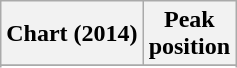<table class="wikitable sortable plainrowheaders">
<tr>
<th scope="col">Chart (2014)</th>
<th scope="col">Peak<br>position</th>
</tr>
<tr>
</tr>
<tr>
</tr>
</table>
